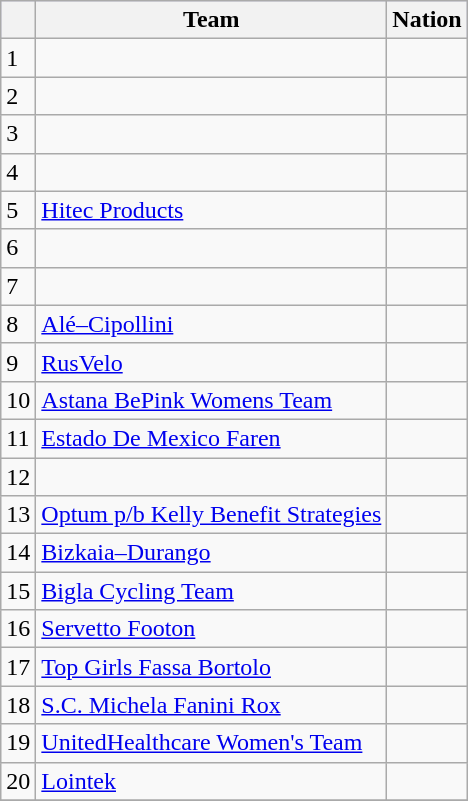<table class="wikitable sortable">
<tr style=background:#ccccff;>
<th></th>
<th>Team</th>
<th>Nation</th>
</tr>
<tr>
<td>1</td>
<td></td>
<td></td>
</tr>
<tr>
<td>2</td>
<td></td>
<td></td>
</tr>
<tr>
<td>3</td>
<td></td>
<td></td>
</tr>
<tr>
<td>4</td>
<td></td>
<td></td>
</tr>
<tr>
<td>5</td>
<td><a href='#'>Hitec Products</a></td>
<td></td>
</tr>
<tr>
<td>6</td>
<td></td>
<td></td>
</tr>
<tr>
<td>7</td>
<td></td>
<td></td>
</tr>
<tr>
<td>8</td>
<td><a href='#'>Alé–Cipollini</a></td>
<td></td>
</tr>
<tr>
<td>9</td>
<td><a href='#'>RusVelo</a></td>
<td></td>
</tr>
<tr>
<td>10</td>
<td><a href='#'>Astana BePink Womens Team</a></td>
<td></td>
</tr>
<tr>
<td>11</td>
<td><a href='#'>Estado De Mexico Faren</a></td>
<td></td>
</tr>
<tr>
<td>12</td>
<td></td>
<td></td>
</tr>
<tr>
<td>13</td>
<td><a href='#'>Optum p/b Kelly Benefit Strategies</a></td>
<td></td>
</tr>
<tr>
<td>14</td>
<td><a href='#'>Bizkaia–Durango</a></td>
<td></td>
</tr>
<tr>
<td>15</td>
<td><a href='#'>Bigla Cycling Team</a></td>
<td></td>
</tr>
<tr>
<td>16</td>
<td><a href='#'>Servetto Footon</a></td>
<td></td>
</tr>
<tr>
<td>17</td>
<td><a href='#'>Top Girls Fassa Bortolo</a></td>
<td></td>
</tr>
<tr>
<td>18</td>
<td><a href='#'>S.C. Michela Fanini Rox</a></td>
<td></td>
</tr>
<tr>
<td>19</td>
<td><a href='#'>UnitedHealthcare Women's Team</a></td>
<td></td>
</tr>
<tr>
<td>20</td>
<td><a href='#'>Lointek</a></td>
<td></td>
</tr>
<tr>
</tr>
</table>
